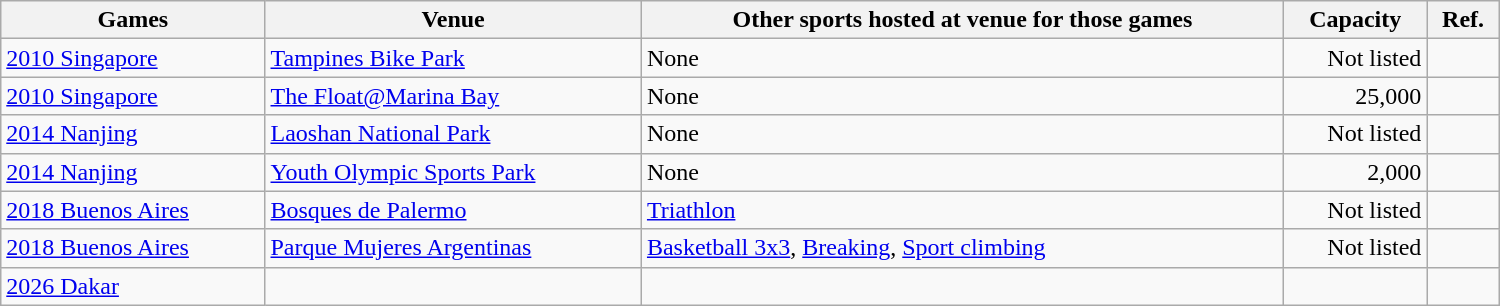<table class="wikitable sortable" width="1000px">
<tr>
<th>Games</th>
<th>Venue</th>
<th>Other sports hosted at venue for those games</th>
<th>Capacity</th>
<th>Ref.</th>
</tr>
<tr>
<td><a href='#'>2010 Singapore</a></td>
<td><a href='#'>Tampines Bike Park</a></td>
<td>None</td>
<td align="right">Not listed</td>
<td align="center"></td>
</tr>
<tr>
<td><a href='#'>2010 Singapore</a></td>
<td><a href='#'>The Float@Marina Bay</a></td>
<td>None</td>
<td align="right">25,000</td>
<td align="center"></td>
</tr>
<tr>
<td><a href='#'>2014 Nanjing</a></td>
<td><a href='#'>Laoshan National Park</a></td>
<td>None</td>
<td align="right">Not listed</td>
<td align="center"></td>
</tr>
<tr>
<td><a href='#'>2014 Nanjing</a></td>
<td><a href='#'>Youth Olympic Sports Park</a></td>
<td>None</td>
<td align="right">2,000</td>
<td align="center"></td>
</tr>
<tr>
<td><a href='#'>2018 Buenos Aires</a></td>
<td><a href='#'>Bosques de Palermo</a></td>
<td><a href='#'>Triathlon</a></td>
<td align="right">Not listed</td>
<td align="center"></td>
</tr>
<tr>
<td><a href='#'>2018 Buenos Aires</a></td>
<td><a href='#'>Parque Mujeres Argentinas</a></td>
<td><a href='#'>Basketball 3x3</a>, <a href='#'>Breaking</a>, <a href='#'>Sport climbing</a></td>
<td align="right">Not listed</td>
<td align="center"></td>
</tr>
<tr>
<td><a href='#'>2026 Dakar</a></td>
<td></td>
<td></td>
<td align="right"></td>
<td align=center></td>
</tr>
</table>
